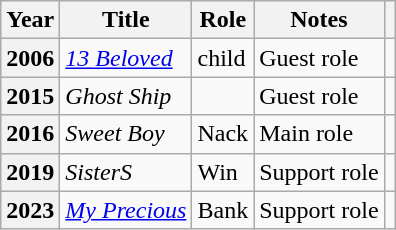<table class="wikitable sortable plainrowheaders">
<tr>
<th scope="col">Year</th>
<th scope="col">Title</th>
<th scope="col">Role</th>
<th scope="col" class="unsortable">Notes</th>
<th scope="col" class="unsortable"></th>
</tr>
<tr>
<th scope="row">2006</th>
<td><em><a href='#'>13 Beloved</a></em></td>
<td>child</td>
<td>Guest role</td>
<td style="text-align: center;"></td>
</tr>
<tr>
<th scope="row">2015</th>
<td><em>Ghost Ship</em></td>
<td></td>
<td>Guest role</td>
<td style="text-align: center;"></td>
</tr>
<tr>
<th scope="row">2016</th>
<td><em>Sweet Boy</em></td>
<td>Nack</td>
<td>Main role</td>
<td style="text-align: center;"></td>
</tr>
<tr>
<th scope="row">2019</th>
<td><em>SisterS</em></td>
<td>Win</td>
<td>Support role</td>
<td style="text-align: center;"></td>
</tr>
<tr>
<th scope="row">2023</th>
<td><em><a href='#'>My Precious</a></em></td>
<td>Bank</td>
<td>Support role</td>
<td style="text-align: center;"></td>
</tr>
</table>
